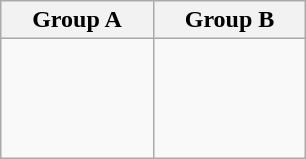<table class="wikitable">
<tr>
<th width=33%>Group A</th>
<th width=33%>Group B</th>
</tr>
<tr>
<td><br><br>
<br>
<br>
</td>
<td><br><br>
<br>
<br>
</td>
</tr>
</table>
